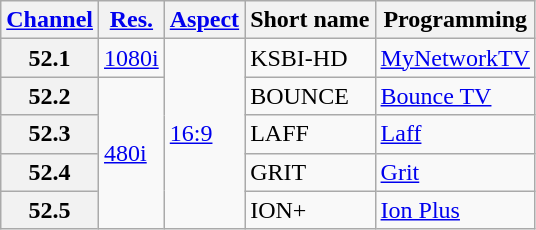<table class="wikitable">
<tr>
<th scope = "col"><a href='#'>Channel</a></th>
<th scope = "col"><a href='#'>Res.</a></th>
<th scope = "col"><a href='#'>Aspect</a></th>
<th scope = "col">Short name</th>
<th scope = "col">Programming</th>
</tr>
<tr>
<th scope = "row">52.1</th>
<td><a href='#'>1080i</a></td>
<td rowspan="5"><a href='#'>16:9</a></td>
<td>KSBI-HD</td>
<td><a href='#'>MyNetworkTV</a></td>
</tr>
<tr>
<th scope = "row">52.2</th>
<td rowspan="4"><a href='#'>480i</a></td>
<td>BOUNCE</td>
<td><a href='#'>Bounce TV</a></td>
</tr>
<tr>
<th scope = "row">52.3</th>
<td>LAFF</td>
<td><a href='#'>Laff</a></td>
</tr>
<tr>
<th scope = "row">52.4</th>
<td>GRIT</td>
<td><a href='#'>Grit</a></td>
</tr>
<tr>
<th scope = "row">52.5</th>
<td>ION+</td>
<td><a href='#'>Ion Plus</a></td>
</tr>
</table>
